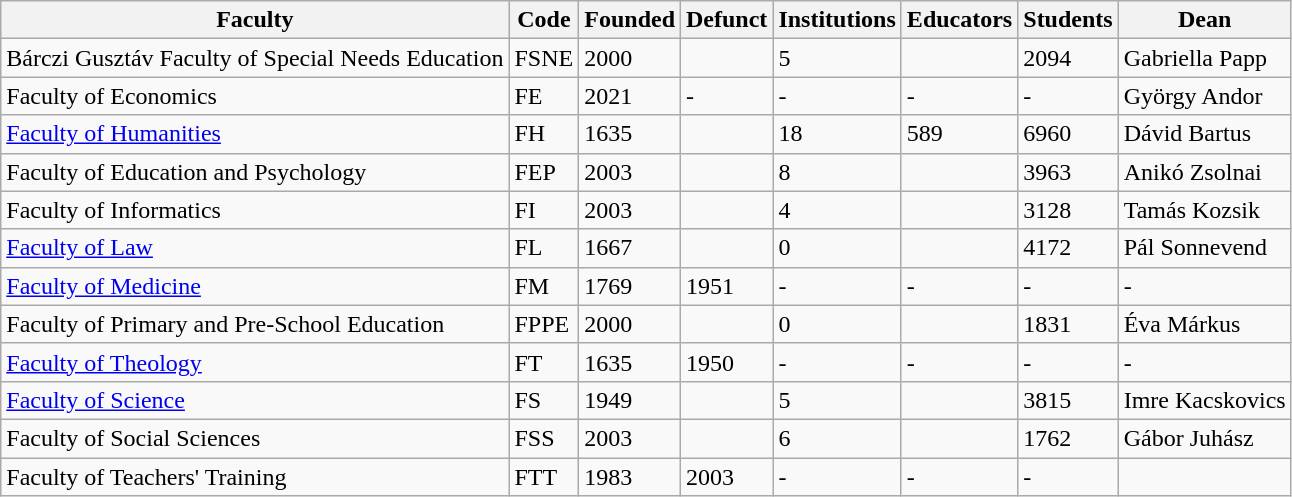<table class="wikitable">
<tr>
<th>Faculty</th>
<th>Code</th>
<th>Founded</th>
<th>Defunct</th>
<th>Institutions</th>
<th>Educators</th>
<th>Students</th>
<th>Dean</th>
</tr>
<tr>
<td>Bárczi Gusztáv Faculty of Special Needs Education</td>
<td>FSNE</td>
<td>2000</td>
<td></td>
<td>5</td>
<td></td>
<td>2094</td>
<td>Gabriella Papp</td>
</tr>
<tr>
<td>Faculty of Economics</td>
<td>FE</td>
<td>2021</td>
<td>-</td>
<td>-</td>
<td>-</td>
<td>-</td>
<td>György Andor</td>
</tr>
<tr>
<td><a href='#'>Faculty of Humanities</a></td>
<td>FH</td>
<td>1635</td>
<td></td>
<td>18</td>
<td>589</td>
<td>6960</td>
<td>Dávid Bartus</td>
</tr>
<tr>
<td>Faculty of Education and Psychology</td>
<td>FEP</td>
<td>2003</td>
<td></td>
<td>8</td>
<td></td>
<td>3963</td>
<td>Anikó Zsolnai</td>
</tr>
<tr>
<td>Faculty of Informatics</td>
<td>FI</td>
<td>2003</td>
<td></td>
<td>4</td>
<td></td>
<td>3128</td>
<td>Tamás Kozsik</td>
</tr>
<tr>
<td><a href='#'>Faculty of Law</a></td>
<td>FL</td>
<td>1667</td>
<td></td>
<td>0</td>
<td></td>
<td>4172</td>
<td>Pál Sonnevend</td>
</tr>
<tr>
<td><a href='#'>Faculty of Medicine</a></td>
<td>FM</td>
<td>1769</td>
<td>1951</td>
<td>-</td>
<td>-</td>
<td>-</td>
<td>-</td>
</tr>
<tr>
<td>Faculty of Primary and Pre-School Education</td>
<td>FPPE</td>
<td>2000</td>
<td></td>
<td>0</td>
<td></td>
<td>1831</td>
<td>Éva Márkus</td>
</tr>
<tr>
<td><a href='#'>Faculty of Theology</a></td>
<td>FT</td>
<td>1635</td>
<td>1950</td>
<td>-</td>
<td>-</td>
<td>-</td>
<td>-</td>
</tr>
<tr>
<td><a href='#'>Faculty of Science</a></td>
<td>FS</td>
<td>1949</td>
<td></td>
<td>5</td>
<td></td>
<td>3815</td>
<td>Imre Kacskovics</td>
</tr>
<tr>
<td>Faculty of Social Sciences</td>
<td>FSS</td>
<td>2003</td>
<td></td>
<td>6</td>
<td></td>
<td>1762</td>
<td>Gábor Juhász</td>
</tr>
<tr>
<td>Faculty of Teachers' Training</td>
<td>FTT</td>
<td>1983</td>
<td>2003</td>
<td>-</td>
<td>-</td>
<td>-</td>
<td></td>
</tr>
</table>
